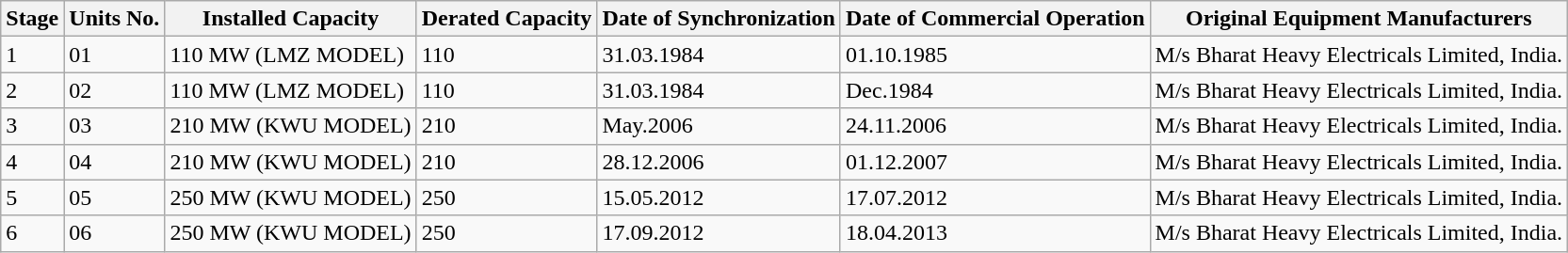<table class="wikitable">
<tr>
<th>Stage</th>
<th>Units No.</th>
<th>Installed Capacity</th>
<th>Derated Capacity</th>
<th>Date of Synchronization</th>
<th>Date of Commercial Operation</th>
<th>Original Equipment Manufacturers</th>
</tr>
<tr>
<td>1</td>
<td>01</td>
<td>110 MW (LMZ MODEL)</td>
<td>110</td>
<td>31.03.1984</td>
<td>01.10.1985</td>
<td>M/s Bharat Heavy Electricals Limited, India.</td>
</tr>
<tr>
<td>2</td>
<td>02</td>
<td>110 MW (LMZ MODEL)</td>
<td>110</td>
<td>31.03.1984</td>
<td>Dec.1984</td>
<td>M/s Bharat Heavy Electricals Limited, India.</td>
</tr>
<tr>
<td>3</td>
<td>03</td>
<td>210 MW (KWU MODEL)</td>
<td>210</td>
<td>May.2006</td>
<td>24.11.2006</td>
<td>M/s Bharat Heavy Electricals Limited, India.</td>
</tr>
<tr>
<td>4</td>
<td>04</td>
<td>210 MW (KWU MODEL)</td>
<td>210</td>
<td>28.12.2006</td>
<td>01.12.2007</td>
<td>M/s Bharat Heavy Electricals Limited, India.</td>
</tr>
<tr>
<td>5</td>
<td>05</td>
<td>250 MW (KWU MODEL)</td>
<td>250</td>
<td>15.05.2012</td>
<td>17.07.2012</td>
<td>M/s Bharat Heavy Electricals Limited, India.</td>
</tr>
<tr>
<td>6</td>
<td>06</td>
<td>250 MW (KWU MODEL)</td>
<td>250</td>
<td>17.09.2012</td>
<td>18.04.2013</td>
<td>M/s Bharat Heavy Electricals Limited, India.</td>
</tr>
</table>
